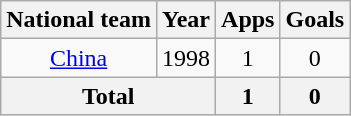<table class="wikitable" style="text-align:center">
<tr>
<th>National team</th>
<th>Year</th>
<th>Apps</th>
<th>Goals</th>
</tr>
<tr>
<td rowspan="1"><a href='#'>China</a></td>
<td>1998</td>
<td>1</td>
<td>0</td>
</tr>
<tr>
<th colspan=2>Total</th>
<th>1</th>
<th>0</th>
</tr>
</table>
